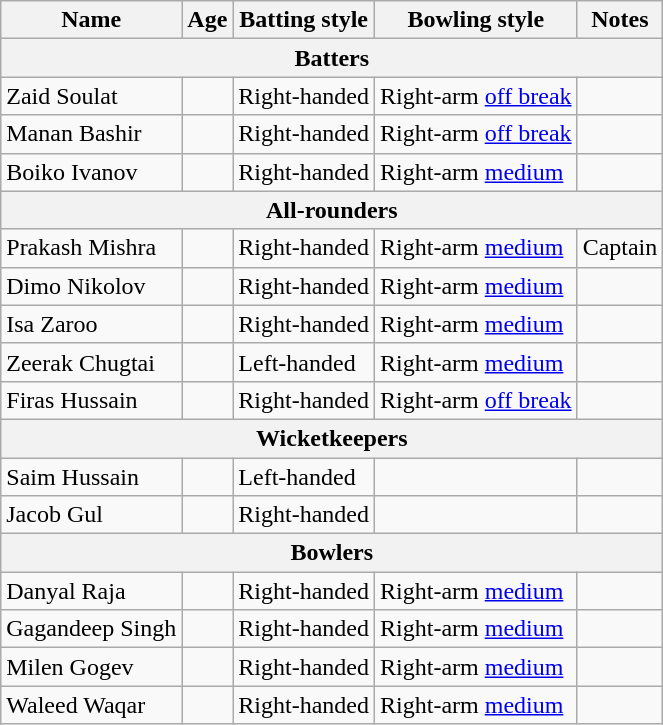<table class="wikitable">
<tr>
<th>Name</th>
<th>Age</th>
<th>Batting style</th>
<th>Bowling style</th>
<th>Notes</th>
</tr>
<tr>
<th colspan="5">Batters</th>
</tr>
<tr>
<td>Zaid Soulat</td>
<td></td>
<td>Right-handed</td>
<td>Right-arm <a href='#'>off break</a></td>
<td></td>
</tr>
<tr>
<td>Manan Bashir</td>
<td></td>
<td>Right-handed</td>
<td>Right-arm <a href='#'>off break</a></td>
<td></td>
</tr>
<tr>
<td>Boiko Ivanov</td>
<td></td>
<td>Right-handed</td>
<td>Right-arm <a href='#'>medium</a></td>
<td></td>
</tr>
<tr>
<th colspan="5">All-rounders</th>
</tr>
<tr>
<td>Prakash Mishra</td>
<td></td>
<td>Right-handed</td>
<td>Right-arm <a href='#'>medium</a></td>
<td>Captain</td>
</tr>
<tr>
<td>Dimo Nikolov</td>
<td></td>
<td>Right-handed</td>
<td>Right-arm <a href='#'>medium</a></td>
<td></td>
</tr>
<tr>
<td>Isa Zaroo</td>
<td></td>
<td>Right-handed</td>
<td>Right-arm <a href='#'>medium</a></td>
<td></td>
</tr>
<tr>
<td>Zeerak Chugtai</td>
<td></td>
<td>Left-handed</td>
<td>Right-arm <a href='#'>medium</a></td>
<td></td>
</tr>
<tr>
<td>Firas Hussain</td>
<td></td>
<td>Right-handed</td>
<td>Right-arm <a href='#'>off break</a></td>
<td></td>
</tr>
<tr>
<th colspan="5">Wicketkeepers</th>
</tr>
<tr>
<td>Saim Hussain</td>
<td></td>
<td>Left-handed</td>
<td></td>
<td></td>
</tr>
<tr>
<td>Jacob Gul</td>
<td></td>
<td>Right-handed</td>
<td></td>
<td></td>
</tr>
<tr>
<th colspan="5">Bowlers</th>
</tr>
<tr>
<td>Danyal Raja</td>
<td></td>
<td>Right-handed</td>
<td>Right-arm <a href='#'>medium</a></td>
<td></td>
</tr>
<tr>
<td>Gagandeep Singh</td>
<td></td>
<td>Right-handed</td>
<td>Right-arm <a href='#'>medium</a></td>
<td></td>
</tr>
<tr>
<td>Milen Gogev</td>
<td></td>
<td>Right-handed</td>
<td>Right-arm <a href='#'>medium</a></td>
<td></td>
</tr>
<tr>
<td>Waleed Waqar</td>
<td></td>
<td>Right-handed</td>
<td>Right-arm <a href='#'>medium</a></td>
<td></td>
</tr>
</table>
